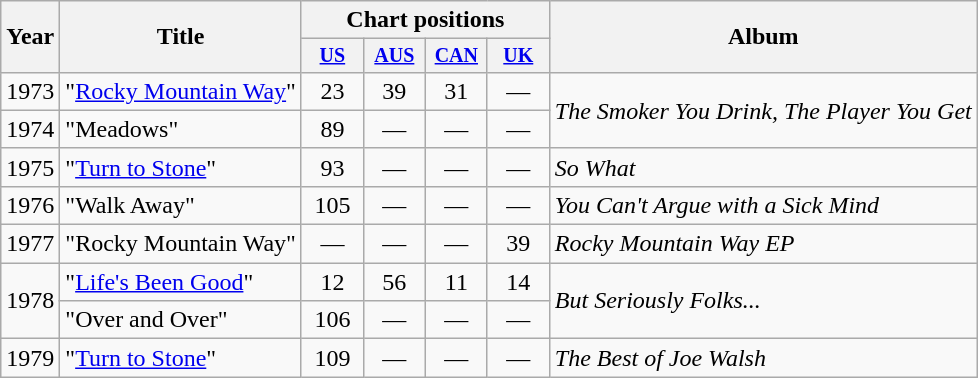<table class="wikitable">
<tr>
<th rowspan="2">Year</th>
<th rowspan="2">Title</th>
<th colspan="4">Chart positions</th>
<th rowspan="2">Album</th>
</tr>
<tr style="font-size:smaller;">
<th width="35"><a href='#'>US</a></th>
<th width="35"><a href='#'>AUS</a><br></th>
<th width="35"><a href='#'>CAN</a><br></th>
<th width="35"><a href='#'>UK</a><br></th>
</tr>
<tr>
<td>1973</td>
<td>"<a href='#'>Rocky Mountain Way</a>"</td>
<td style="text-align:center;">23</td>
<td style="text-align:center;">39</td>
<td style="text-align:center;">31</td>
<td style="text-align:center;">—</td>
<td rowspan="2"><em>The Smoker You Drink, The Player You Get</em></td>
</tr>
<tr>
<td>1974</td>
<td>"Meadows"</td>
<td style="text-align:center;">89</td>
<td style="text-align:center;">—</td>
<td style="text-align:center;">—</td>
<td style="text-align:center;">—</td>
</tr>
<tr>
<td>1975</td>
<td>"<a href='#'>Turn to Stone</a>"</td>
<td style="text-align:center;">93</td>
<td style="text-align:center;">—</td>
<td style="text-align:center;">—</td>
<td style="text-align:center;">—</td>
<td><em>So What</em></td>
</tr>
<tr>
<td>1976</td>
<td>"Walk Away"</td>
<td style="text-align:center;">105</td>
<td style="text-align:center;">—</td>
<td style="text-align:center;">—</td>
<td style="text-align:center;">—</td>
<td><em>You Can't Argue with a Sick Mind</em></td>
</tr>
<tr>
<td>1977</td>
<td>"Rocky Mountain Way"</td>
<td style="text-align:center;">—</td>
<td style="text-align:center;">—</td>
<td style="text-align:center;">—</td>
<td style="text-align:center;">39</td>
<td><em>Rocky Mountain Way EP</em></td>
</tr>
<tr>
<td rowspan="2">1978</td>
<td>"<a href='#'>Life's Been Good</a>"</td>
<td style="text-align:center;">12</td>
<td style="text-align:center;">56</td>
<td style="text-align:center;">11</td>
<td style="text-align:center;">14</td>
<td rowspan="2"><em>But Seriously Folks...</em></td>
</tr>
<tr>
<td>"Over and Over"</td>
<td style="text-align:center;">106</td>
<td style="text-align:center;">—</td>
<td style="text-align:center;">—</td>
<td style="text-align:center;">—</td>
</tr>
<tr>
<td>1979</td>
<td>"<a href='#'>Turn to Stone</a>"</td>
<td style="text-align:center;">109</td>
<td style="text-align:center;">—</td>
<td style="text-align:center;">—</td>
<td style="text-align:center;">—</td>
<td><em>The Best of Joe Walsh</em></td>
</tr>
</table>
